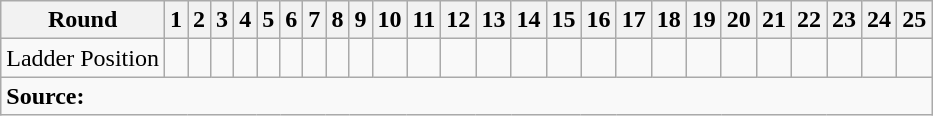<table class="wikitable">
<tr>
<th>Round</th>
<th>1</th>
<th>2</th>
<th>3</th>
<th>4</th>
<th>5</th>
<th>6</th>
<th>7</th>
<th>8</th>
<th>9</th>
<th>10</th>
<th>11</th>
<th>12</th>
<th>13</th>
<th>14</th>
<th>15</th>
<th>16</th>
<th>17</th>
<th>18</th>
<th>19</th>
<th>20</th>
<th>21</th>
<th>22</th>
<th>23</th>
<th>24</th>
<th>25</th>
</tr>
<tr>
<td>Ladder Position</td>
<td></td>
<td></td>
<td></td>
<td></td>
<td></td>
<td></td>
<td></td>
<td></td>
<td></td>
<td></td>
<td></td>
<td></td>
<td></td>
<td></td>
<td></td>
<td></td>
<td></td>
<td></td>
<td></td>
<td></td>
<td></td>
<td></td>
<td></td>
<td></td>
<td></td>
</tr>
<tr>
<td colspan="26"><strong>Source:</strong></td>
</tr>
</table>
